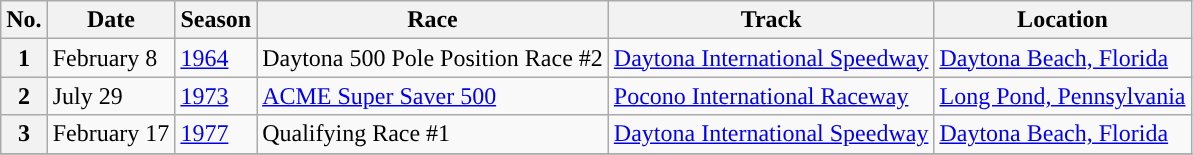<table class="wikitable sortable">
<tr>
<th scope="col">No.</th>
<th scope="col">Date</th>
<th scope="col">Season</th>
<th scope="col">Race</th>
<th scope="col">Track</th>
<th scope="col">Location</th>
</tr>
<tr>
<th scope="row">1</th>
<td>February 8</td>
<td><a href='#'>1964</a></td>
<td>Daytona 500 Pole Position Race #2</td>
<td><a href='#'>Daytona International Speedway</a></td>
<td><a href='#'>Daytona Beach, Florida</a></td>
</tr>
<tr>
<th scope="row">2</th>
<td>July 29</td>
<td><a href='#'>1973</a></td>
<td><a href='#'>ACME Super Saver 500</a></td>
<td><a href='#'>Pocono International Raceway</a></td>
<td><a href='#'>Long Pond, Pennsylvania</a></td>
</tr>
<tr>
<th scope="row">3</th>
<td>February 17</td>
<td><a href='#'>1977</a></td>
<td>Qualifying Race #1</td>
<td><a href='#'>Daytona International Speedway</a></td>
<td><a href='#'>Daytona Beach, Florida</a></td>
</tr>
<tr>
</tr>
</table>
